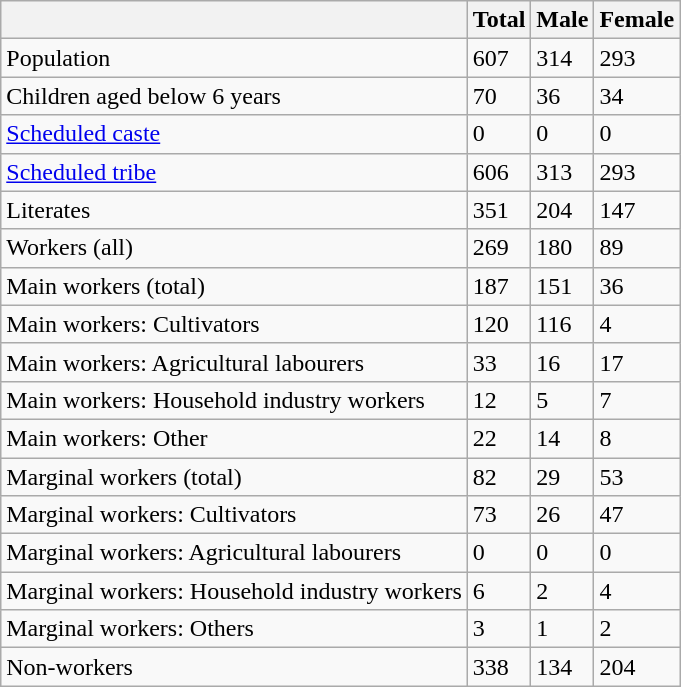<table class="wikitable sortable">
<tr>
<th></th>
<th>Total</th>
<th>Male</th>
<th>Female</th>
</tr>
<tr>
<td>Population</td>
<td>607</td>
<td>314</td>
<td>293</td>
</tr>
<tr>
<td>Children aged below 6 years</td>
<td>70</td>
<td>36</td>
<td>34</td>
</tr>
<tr>
<td><a href='#'>Scheduled caste</a></td>
<td>0</td>
<td>0</td>
<td>0</td>
</tr>
<tr>
<td><a href='#'>Scheduled tribe</a></td>
<td>606</td>
<td>313</td>
<td>293</td>
</tr>
<tr>
<td>Literates</td>
<td>351</td>
<td>204</td>
<td>147</td>
</tr>
<tr>
<td>Workers (all)</td>
<td>269</td>
<td>180</td>
<td>89</td>
</tr>
<tr>
<td>Main workers (total)</td>
<td>187</td>
<td>151</td>
<td>36</td>
</tr>
<tr>
<td>Main workers: Cultivators</td>
<td>120</td>
<td>116</td>
<td>4</td>
</tr>
<tr>
<td>Main workers: Agricultural labourers</td>
<td>33</td>
<td>16</td>
<td>17</td>
</tr>
<tr>
<td>Main workers: Household industry workers</td>
<td>12</td>
<td>5</td>
<td>7</td>
</tr>
<tr>
<td>Main workers: Other</td>
<td>22</td>
<td>14</td>
<td>8</td>
</tr>
<tr>
<td>Marginal workers (total)</td>
<td>82</td>
<td>29</td>
<td>53</td>
</tr>
<tr>
<td>Marginal workers: Cultivators</td>
<td>73</td>
<td>26</td>
<td>47</td>
</tr>
<tr>
<td>Marginal workers: Agricultural labourers</td>
<td>0</td>
<td>0</td>
<td>0</td>
</tr>
<tr>
<td>Marginal workers: Household industry workers</td>
<td>6</td>
<td>2</td>
<td>4</td>
</tr>
<tr>
<td>Marginal workers: Others</td>
<td>3</td>
<td>1</td>
<td>2</td>
</tr>
<tr>
<td>Non-workers</td>
<td>338</td>
<td>134</td>
<td>204</td>
</tr>
</table>
